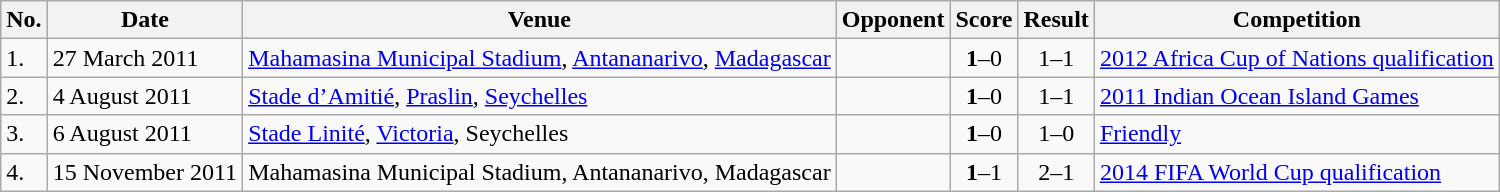<table class="wikitable" style="font-size:100%;">
<tr>
<th>No.</th>
<th>Date</th>
<th>Venue</th>
<th>Opponent</th>
<th>Score</th>
<th>Result</th>
<th>Competition</th>
</tr>
<tr>
<td>1.</td>
<td>27 March 2011</td>
<td><a href='#'>Mahamasina Municipal Stadium</a>, <a href='#'>Antananarivo</a>, <a href='#'>Madagascar</a></td>
<td></td>
<td align=center><strong>1</strong>–0</td>
<td align=center>1–1</td>
<td><a href='#'>2012 Africa Cup of Nations qualification</a></td>
</tr>
<tr>
<td>2.</td>
<td>4 August 2011</td>
<td><a href='#'>Stade d’Amitié</a>, <a href='#'>Praslin</a>, <a href='#'>Seychelles</a></td>
<td></td>
<td align=center><strong>1</strong>–0</td>
<td align=center>1–1</td>
<td><a href='#'>2011 Indian Ocean Island Games</a></td>
</tr>
<tr>
<td>3.</td>
<td>6 August 2011</td>
<td><a href='#'>Stade Linité</a>, <a href='#'>Victoria</a>, Seychelles</td>
<td></td>
<td align=center><strong>1</strong>–0</td>
<td align=center>1–0</td>
<td><a href='#'>Friendly</a></td>
</tr>
<tr>
<td>4.</td>
<td>15 November 2011</td>
<td>Mahamasina Municipal Stadium, Antananarivo, Madagascar</td>
<td></td>
<td align=center><strong>1</strong>–1</td>
<td align=center>2–1</td>
<td><a href='#'>2014 FIFA World Cup qualification</a></td>
</tr>
</table>
